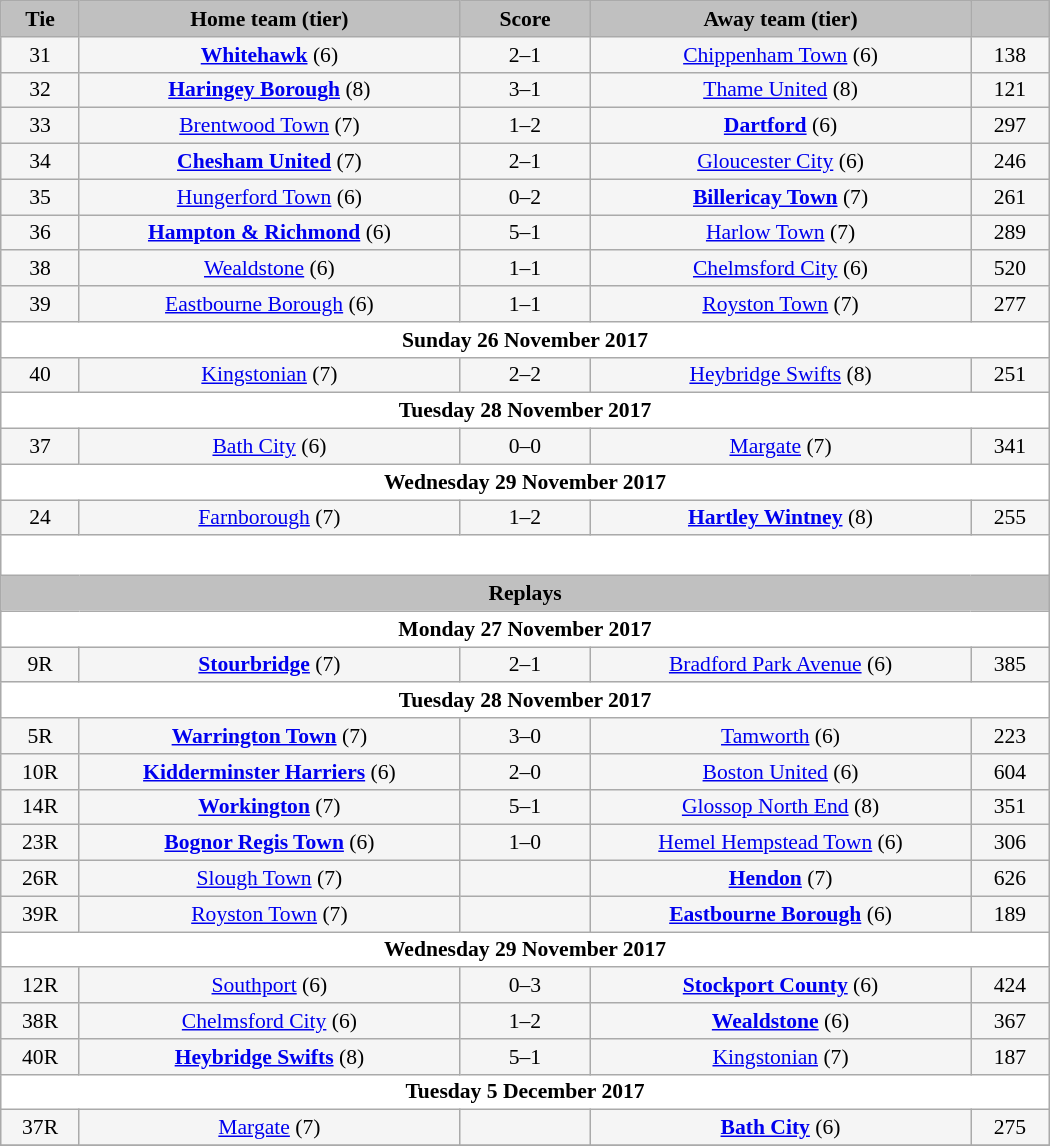<table class="wikitable" style="width: 700px; background:WhiteSmoke; text-align:center; font-size:90%">
<tr>
<td scope="col" style="width:  7.50%; background:silver;"><strong>Tie</strong></td>
<td scope="col" style="width: 36.25%; background:silver;"><strong>Home team (tier)</strong></td>
<td scope="col" style="width: 12.50%; background:silver;"><strong>Score</strong></td>
<td scope="col" style="width: 36.25%; background:silver;"><strong>Away team (tier)</strong></td>
<td scope="col" style="width:  7.50%; background:silver;"><strong></strong></td>
</tr>
<tr>
<td>31</td>
<td><strong><a href='#'>Whitehawk</a></strong> (6)</td>
<td>2–1</td>
<td><a href='#'>Chippenham Town</a> (6)</td>
<td>138</td>
</tr>
<tr>
<td>32</td>
<td><strong><a href='#'>Haringey Borough</a></strong> (8)</td>
<td>3–1</td>
<td><a href='#'>Thame United</a> (8)</td>
<td>121</td>
</tr>
<tr>
<td>33</td>
<td><a href='#'>Brentwood Town</a> (7)</td>
<td>1–2</td>
<td><strong><a href='#'>Dartford</a></strong> (6)</td>
<td>297</td>
</tr>
<tr>
<td>34</td>
<td><strong><a href='#'>Chesham United</a></strong> (7)</td>
<td>2–1</td>
<td><a href='#'>Gloucester City</a> (6)</td>
<td>246</td>
</tr>
<tr>
<td>35</td>
<td><a href='#'>Hungerford Town</a> (6)</td>
<td>0–2</td>
<td><strong><a href='#'>Billericay Town</a></strong> (7)</td>
<td>261</td>
</tr>
<tr>
<td>36</td>
<td><strong><a href='#'>Hampton & Richmond</a></strong> (6)</td>
<td>5–1</td>
<td><a href='#'>Harlow Town</a> (7)</td>
<td>289</td>
</tr>
<tr>
<td>38</td>
<td><a href='#'>Wealdstone</a> (6)</td>
<td>1–1</td>
<td><a href='#'>Chelmsford City</a> (6)</td>
<td>520</td>
</tr>
<tr>
<td>39</td>
<td><a href='#'>Eastbourne Borough</a> (6)</td>
<td>1–1</td>
<td><a href='#'>Royston Town</a> (7)</td>
<td>277</td>
</tr>
<tr>
<td colspan="5" style= background:White><strong>Sunday 26 November 2017</strong></td>
</tr>
<tr>
<td>40</td>
<td><a href='#'>Kingstonian</a> (7)</td>
<td>2–2</td>
<td><a href='#'>Heybridge Swifts</a> (8)</td>
<td>251</td>
</tr>
<tr>
<td colspan="5" style= background:White><strong>Tuesday 28 November 2017</strong></td>
</tr>
<tr>
<td>37</td>
<td><a href='#'>Bath City</a> (6)</td>
<td>0–0</td>
<td><a href='#'>Margate</a> (7)</td>
<td>341</td>
</tr>
<tr>
<td colspan="5" style= background:White><strong>Wednesday 29 November 2017</strong></td>
</tr>
<tr>
<td>24</td>
<td><a href='#'>Farnborough</a> (7)</td>
<td>1–2</td>
<td><strong><a href='#'>Hartley Wintney</a></strong> (8)</td>
<td>255</td>
</tr>
<tr>
<td colspan="5" style="height: 20px; background:White;"></td>
</tr>
<tr>
<td colspan="5" style= background:Silver><strong>Replays</strong></td>
</tr>
<tr>
<td colspan="5" style= background:White><strong>Monday 27 November 2017</strong></td>
</tr>
<tr>
<td>9R</td>
<td><strong><a href='#'>Stourbridge</a></strong> (7)</td>
<td>2–1</td>
<td><a href='#'>Bradford Park Avenue</a> (6)</td>
<td>385</td>
</tr>
<tr>
<td colspan="5" style= background:White><strong>Tuesday 28 November 2017</strong></td>
</tr>
<tr>
<td>5R</td>
<td><strong><a href='#'>Warrington Town</a></strong> (7)</td>
<td>3–0</td>
<td><a href='#'>Tamworth</a> (6)</td>
<td>223</td>
</tr>
<tr>
<td>10R</td>
<td><strong><a href='#'>Kidderminster Harriers</a></strong> (6)</td>
<td>2–0</td>
<td><a href='#'>Boston United</a> (6)</td>
<td>604</td>
</tr>
<tr>
<td>14R</td>
<td><strong><a href='#'>Workington</a></strong> (7)</td>
<td>5–1</td>
<td><a href='#'>Glossop North End</a> (8)</td>
<td>351</td>
</tr>
<tr>
<td>23R</td>
<td><strong><a href='#'>Bognor Regis Town</a></strong> (6)</td>
<td>1–0</td>
<td><a href='#'>Hemel Hempstead Town</a> (6)</td>
<td>306</td>
</tr>
<tr>
<td>26R</td>
<td><a href='#'>Slough Town</a> (7)</td>
<td></td>
<td><strong><a href='#'>Hendon</a></strong> (7)</td>
<td>626</td>
</tr>
<tr>
<td>39R</td>
<td><a href='#'>Royston Town</a> (7)</td>
<td></td>
<td><strong><a href='#'>Eastbourne Borough</a></strong> (6)</td>
<td>189</td>
</tr>
<tr>
<td colspan="5" style= background:White><strong>Wednesday 29 November 2017</strong></td>
</tr>
<tr>
<td>12R</td>
<td><a href='#'>Southport</a> (6)</td>
<td>0–3</td>
<td><strong><a href='#'>Stockport County</a></strong> (6)</td>
<td>424</td>
</tr>
<tr>
<td>38R</td>
<td><a href='#'>Chelmsford City</a> (6)</td>
<td>1–2</td>
<td><strong><a href='#'>Wealdstone</a></strong> (6)</td>
<td>367</td>
</tr>
<tr>
<td>40R</td>
<td><strong><a href='#'>Heybridge Swifts</a></strong> (8)</td>
<td>5–1</td>
<td><a href='#'>Kingstonian</a> (7)</td>
<td>187</td>
</tr>
<tr>
<td colspan="5" style= background:White><strong>Tuesday 5 December 2017</strong></td>
</tr>
<tr>
<td>37R</td>
<td><a href='#'>Margate</a> (7)</td>
<td></td>
<td><strong><a href='#'>Bath City</a></strong> (6)</td>
<td>275</td>
</tr>
<tr>
</tr>
</table>
